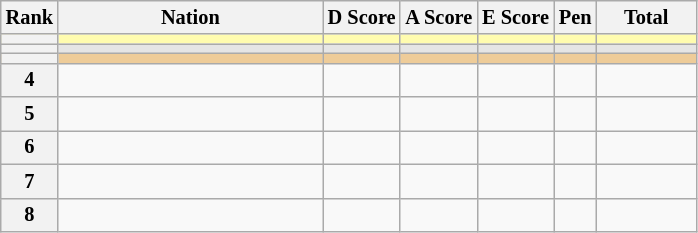<table class="wikitable sortable" style="text-align:center; font-size:85%">
<tr>
<th scope="col" style="width:20px;">Rank</th>
<th scope="col" style="width:170px;">Nation</th>
<th>D Score</th>
<th>A Score</th>
<th>E Score</th>
<th>Pen</th>
<th scope="col" style="width:60px;">Total</th>
</tr>
<tr bgcolor="fffcaf">
<th scope="row"></th>
<td align="left"></td>
<td></td>
<td></td>
<td></td>
<td></td>
<td></td>
</tr>
<tr bgcolor="e5e5e5">
<th scope="row"></th>
<td align="left"></td>
<td></td>
<td></td>
<td></td>
<td></td>
<td></td>
</tr>
<tr bgcolor="eecc99">
<th scope="row"></th>
<td align="left"></td>
<td></td>
<td></td>
<td></td>
<td></td>
<td></td>
</tr>
<tr>
<th>4</th>
<td></td>
<td></td>
<td></td>
<td></td>
<td></td>
<td></td>
</tr>
<tr>
<th>5</th>
<td></td>
<td></td>
<td></td>
<td></td>
<td></td>
<td></td>
</tr>
<tr>
<th>6</th>
<td></td>
<td></td>
<td></td>
<td></td>
<td></td>
<td></td>
</tr>
<tr>
<th>7</th>
<td></td>
<td></td>
<td></td>
<td></td>
<td></td>
<td></td>
</tr>
<tr>
<th>8</th>
<td></td>
<td></td>
<td></td>
<td></td>
<td></td>
<td></td>
</tr>
</table>
